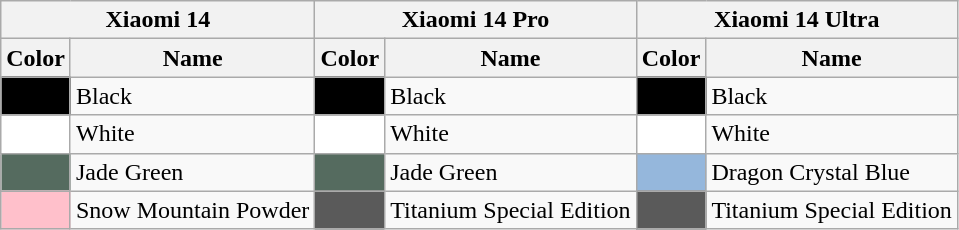<table class="wikitable">
<tr>
<th colspan="2">Xiaomi 14</th>
<th colspan="2">Xiaomi 14 Pro</th>
<th colspan="2">Xiaomi 14 Ultra</th>
</tr>
<tr>
<th>Color</th>
<th>Name</th>
<th>Color</th>
<th>Name</th>
<th>Color</th>
<th>Name</th>
</tr>
<tr>
<td bgcolor="black"></td>
<td>Black</td>
<td bgcolor="black"></td>
<td>Black</td>
<td bgcolor="black"></td>
<td>Black</td>
</tr>
<tr>
<td bgcolor="white"></td>
<td>White</td>
<td bgcolor="white"></td>
<td>White</td>
<td bgcolor="white"></td>
<td>White</td>
</tr>
<tr>
<td bgcolor="#556b5f"></td>
<td>Jade Green</td>
<td bgcolor="#556b5f"></td>
<td>Jade Green</td>
<td bgcolor="#95b7dc"></td>
<td>Dragon Crystal Blue</td>
</tr>
<tr>
<td bgcolor="pink"></td>
<td>Snow Mountain Powder</td>
<td bgcolor="#5a5a5a"></td>
<td>Titanium Special Edition</td>
<td bgcolor="5a5a5a"></td>
<td>Titanium Special Edition</td>
</tr>
</table>
